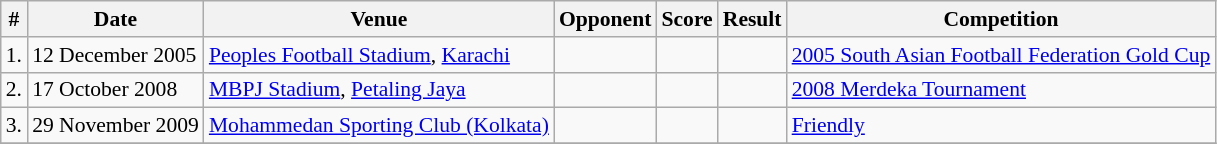<table class="wikitable sortable" style="font-size:90%">
<tr>
<th>#</th>
<th>Date</th>
<th>Venue</th>
<th>Opponent</th>
<th>Score</th>
<th>Result</th>
<th>Competition</th>
</tr>
<tr>
<td>1.</td>
<td>12 December 2005</td>
<td><a href='#'>Peoples Football Stadium</a>, <a href='#'>Karachi</a></td>
<td></td>
<td></td>
<td></td>
<td><a href='#'>2005 South Asian Football Federation Gold Cup</a></td>
</tr>
<tr>
<td>2.</td>
<td>17 October 2008</td>
<td><a href='#'>MBPJ Stadium</a>, <a href='#'>Petaling Jaya</a></td>
<td></td>
<td></td>
<td></td>
<td><a href='#'>2008 Merdeka Tournament</a></td>
</tr>
<tr>
<td>3.</td>
<td>29 November  2009</td>
<td><a href='#'>Mohammedan Sporting Club (Kolkata)</a></td>
<td></td>
<td></td>
<td></td>
<td><a href='#'>Friendly</a></td>
</tr>
<tr>
</tr>
</table>
